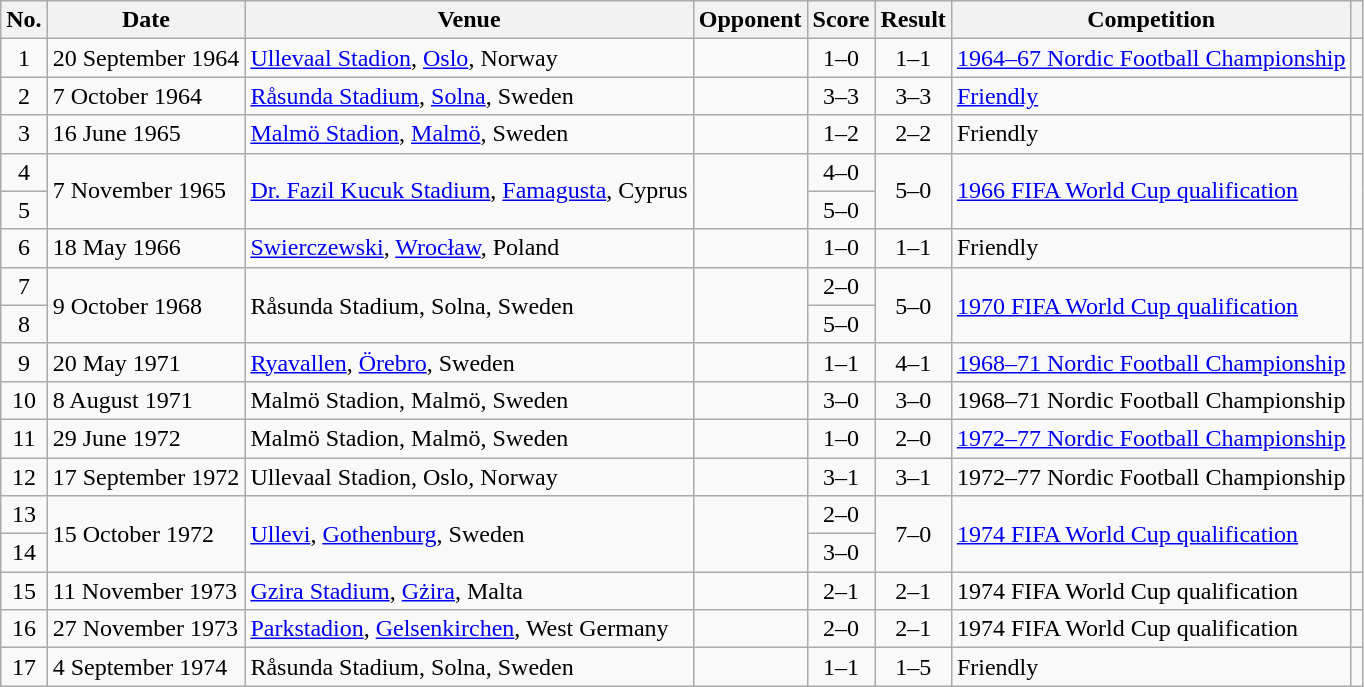<table class="wikitable sortable">
<tr>
<th scope="col">No.</th>
<th scope="col">Date</th>
<th scope="col">Venue</th>
<th scope="col">Opponent</th>
<th scope="col">Score</th>
<th scope="col">Result</th>
<th scope="col">Competition</th>
<th class="unsortable" scope="col"></th>
</tr>
<tr>
<td align="center">1</td>
<td>20 September 1964</td>
<td><a href='#'>Ullevaal Stadion</a>, <a href='#'>Oslo</a>, Norway</td>
<td></td>
<td align="center">1–0</td>
<td align="center">1–1</td>
<td><a href='#'>1964–67 Nordic Football Championship</a></td>
<td></td>
</tr>
<tr>
<td align="center">2</td>
<td>7 October 1964</td>
<td><a href='#'>Råsunda Stadium</a>, <a href='#'>Solna</a>, Sweden</td>
<td></td>
<td align="center">3–3</td>
<td align="center">3–3</td>
<td><a href='#'>Friendly</a></td>
<td></td>
</tr>
<tr>
<td align="center">3</td>
<td>16 June 1965</td>
<td><a href='#'>Malmö Stadion</a>, <a href='#'>Malmö</a>, Sweden</td>
<td></td>
<td align="center">1–2</td>
<td style="text-align:center">2–2</td>
<td>Friendly</td>
<td></td>
</tr>
<tr>
<td align="center">4</td>
<td rowspan="2">7 November 1965</td>
<td rowspan="2"><a href='#'>Dr. Fazil Kucuk Stadium</a>, <a href='#'>Famagusta</a>, Cyprus</td>
<td rowspan="2"></td>
<td align="center">4–0</td>
<td rowspan="2" align="center">5–0</td>
<td rowspan="2"><a href='#'>1966 FIFA World Cup qualification</a></td>
<td rowspan="2"></td>
</tr>
<tr>
<td align="center">5</td>
<td align="center">5–0</td>
</tr>
<tr>
<td align="center">6</td>
<td>18 May 1966</td>
<td><a href='#'>Swierczewski</a>, <a href='#'>Wrocław</a>, Poland</td>
<td></td>
<td align="center">1–0</td>
<td align="center">1–1</td>
<td>Friendly</td>
<td></td>
</tr>
<tr>
<td align="center">7</td>
<td rowspan="2">9 October 1968</td>
<td rowspan="2">Råsunda Stadium, Solna, Sweden</td>
<td rowspan="2"></td>
<td align="center">2–0</td>
<td rowspan="2" align="center">5–0</td>
<td rowspan="2"><a href='#'>1970 FIFA World Cup qualification</a></td>
<td rowspan="2"></td>
</tr>
<tr>
<td align="center">8</td>
<td align="center">5–0</td>
</tr>
<tr>
<td align="center">9</td>
<td>20 May 1971</td>
<td><a href='#'>Ryavallen</a>, <a href='#'>Örebro</a>, Sweden</td>
<td></td>
<td align="center">1–1</td>
<td align="center">4–1</td>
<td><a href='#'>1968–71 Nordic Football Championship</a></td>
<td></td>
</tr>
<tr>
<td align="center">10</td>
<td>8 August 1971</td>
<td>Malmö Stadion, Malmö, Sweden</td>
<td></td>
<td align="center">3–0</td>
<td align="center">3–0</td>
<td>1968–71 Nordic Football Championship</td>
<td></td>
</tr>
<tr>
<td align="center">11</td>
<td>29 June 1972</td>
<td>Malmö Stadion, Malmö, Sweden</td>
<td></td>
<td align="center">1–0</td>
<td align="center">2–0</td>
<td><a href='#'>1972–77 Nordic Football Championship</a></td>
<td></td>
</tr>
<tr>
<td align="center">12</td>
<td>17 September 1972</td>
<td>Ullevaal Stadion, Oslo, Norway</td>
<td></td>
<td align="center">3–1</td>
<td align="center">3–1</td>
<td>1972–77 Nordic Football Championship</td>
<td></td>
</tr>
<tr>
<td align="center">13</td>
<td rowspan="2">15 October 1972</td>
<td rowspan="2"><a href='#'>Ullevi</a>, <a href='#'>Gothenburg</a>, Sweden</td>
<td rowspan="2"></td>
<td align="center">2–0</td>
<td rowspan="2" align="center">7–0</td>
<td rowspan="2"><a href='#'>1974 FIFA World Cup qualification</a></td>
<td rowspan="2"></td>
</tr>
<tr>
<td align="center">14</td>
<td align="center">3–0</td>
</tr>
<tr>
<td align="center">15</td>
<td>11 November 1973</td>
<td><a href='#'>Gzira Stadium</a>, <a href='#'>Gżira</a>, Malta</td>
<td></td>
<td align="center">2–1</td>
<td align="center">2–1</td>
<td>1974 FIFA World Cup qualification</td>
<td></td>
</tr>
<tr>
<td align="center">16</td>
<td>27 November 1973</td>
<td><a href='#'>Parkstadion</a>, <a href='#'>Gelsenkirchen</a>, West Germany</td>
<td></td>
<td align="center">2–0</td>
<td align="center">2–1</td>
<td>1974 FIFA World Cup qualification</td>
<td></td>
</tr>
<tr>
<td align="center">17</td>
<td>4 September 1974</td>
<td>Råsunda Stadium, Solna, Sweden</td>
<td></td>
<td align="center">1–1</td>
<td align="center">1–5</td>
<td>Friendly</td>
<td></td>
</tr>
</table>
